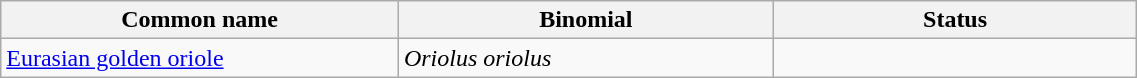<table width=60% class="wikitable">
<tr>
<th width=35%>Common name</th>
<th width=33%>Binomial</th>
<th width=32%>Status</th>
</tr>
<tr>
<td><a href='#'>Eurasian golden oriole</a></td>
<td><em>Oriolus oriolus</em></td>
<td></td>
</tr>
</table>
